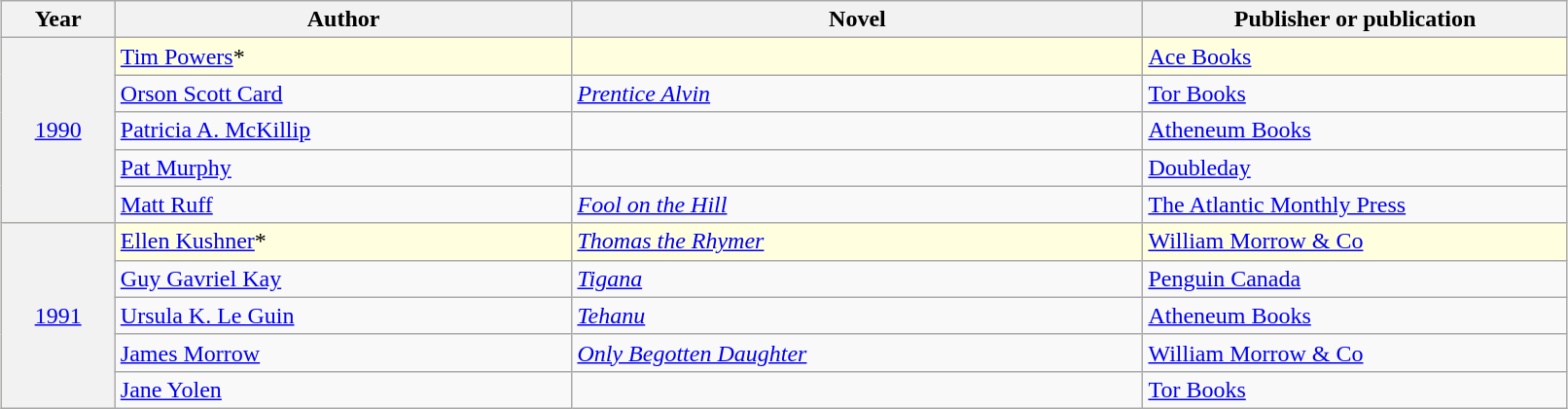<table class="sortable wikitable" width="85%" style="margin: 1em auto 1em auto">
<tr>
<th width="7%" scope="col">Year</th>
<th width="28%" scope="col">Author</th>
<th width="35%" scope="col">Novel</th>
<th width="26%" scope="col">Publisher or publication</th>
</tr>
<tr style="background:lightyellow;">
<th rowspan="5" scope="row" align="center" style="font-weight:normal;"><a href='#'>1990</a></th>
<td><a href='#'>Tim Powers</a>*</td>
<td><em></em></td>
<td><a href='#'>Ace Books</a></td>
</tr>
<tr>
<td><a href='#'>Orson Scott Card</a></td>
<td><em><a href='#'>Prentice Alvin</a></em></td>
<td><a href='#'>Tor Books</a></td>
</tr>
<tr>
<td><a href='#'>Patricia A. McKillip</a></td>
<td><em></em></td>
<td><a href='#'>Atheneum Books</a></td>
</tr>
<tr>
<td><a href='#'>Pat Murphy</a></td>
<td><em></em></td>
<td><a href='#'>Doubleday</a></td>
</tr>
<tr>
<td><a href='#'>Matt Ruff</a></td>
<td><em><a href='#'>Fool on the Hill</a></em></td>
<td><a href='#'>The Atlantic Monthly Press</a></td>
</tr>
<tr style="background:lightyellow;">
<th rowspan="5" scope="row" align="center" style="font-weight:normal;"><a href='#'>1991</a></th>
<td><a href='#'>Ellen Kushner</a>*</td>
<td><em><a href='#'>Thomas the Rhymer</a></em></td>
<td><a href='#'>William Morrow & Co</a></td>
</tr>
<tr>
<td><a href='#'>Guy Gavriel Kay</a></td>
<td><em><a href='#'>Tigana</a></em></td>
<td><a href='#'>Penguin Canada</a></td>
</tr>
<tr>
<td><a href='#'>Ursula K. Le Guin</a></td>
<td><em><a href='#'>Tehanu</a></em></td>
<td><a href='#'>Atheneum Books</a></td>
</tr>
<tr>
<td><a href='#'>James Morrow</a></td>
<td><em><a href='#'>Only Begotten Daughter</a></em></td>
<td><a href='#'>William Morrow & Co</a></td>
</tr>
<tr>
<td><a href='#'>Jane Yolen</a></td>
<td><em></em></td>
<td><a href='#'>Tor Books</a></td>
</tr>
</table>
